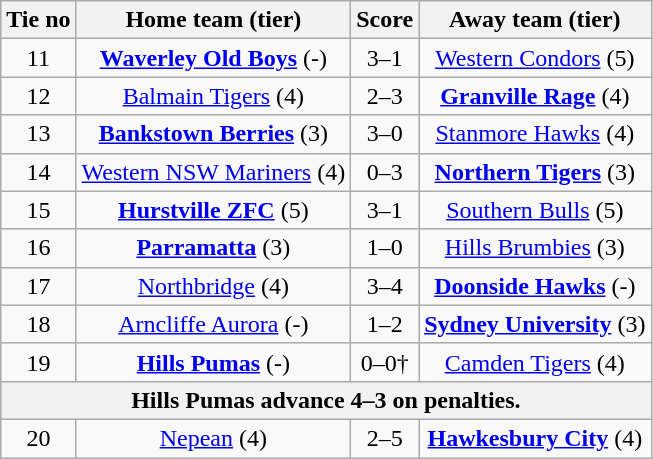<table class="wikitable" style="text-align:center">
<tr>
<th>Tie no</th>
<th>Home team (tier)</th>
<th>Score</th>
<th>Away team (tier)</th>
</tr>
<tr>
<td>11</td>
<td><strong><a href='#'>Waverley Old Boys</a></strong> (-)</td>
<td>3–1</td>
<td><a href='#'>Western Condors</a> (5)</td>
</tr>
<tr>
<td>12</td>
<td><a href='#'>Balmain Tigers</a> (4)</td>
<td>2–3</td>
<td><strong><a href='#'>Granville Rage</a></strong> (4)</td>
</tr>
<tr>
<td>13</td>
<td><strong><a href='#'>Bankstown Berries</a></strong> (3)</td>
<td>3–0</td>
<td><a href='#'>Stanmore Hawks</a> (4)</td>
</tr>
<tr>
<td>14</td>
<td><a href='#'>Western NSW Mariners</a> (4)</td>
<td>0–3</td>
<td><strong><a href='#'>Northern Tigers</a></strong> (3)</td>
</tr>
<tr>
<td>15</td>
<td><strong><a href='#'>Hurstville ZFC</a></strong> (5)</td>
<td>3–1</td>
<td><a href='#'>Southern Bulls</a> (5)</td>
</tr>
<tr>
<td>16</td>
<td><strong><a href='#'>Parramatta</a></strong> (3)</td>
<td>1–0</td>
<td><a href='#'>Hills Brumbies</a> (3)</td>
</tr>
<tr>
<td>17</td>
<td><a href='#'>Northbridge</a> (4)</td>
<td>3–4</td>
<td><strong><a href='#'>Doonside Hawks</a></strong> (-)</td>
</tr>
<tr>
<td>18</td>
<td><a href='#'>Arncliffe Aurora</a> (-)</td>
<td>1–2</td>
<td><strong><a href='#'>Sydney University</a></strong> (3)</td>
</tr>
<tr>
<td>19</td>
<td><strong><a href='#'>Hills Pumas</a></strong> (-)</td>
<td>0–0†</td>
<td><a href='#'>Camden Tigers</a> (4)</td>
</tr>
<tr>
<th colspan=4>Hills Pumas advance 4–3 on penalties.</th>
</tr>
<tr>
<td>20</td>
<td><a href='#'>Nepean</a> (4)</td>
<td>2–5</td>
<td><strong><a href='#'>Hawkesbury City</a></strong> (4)</td>
</tr>
</table>
